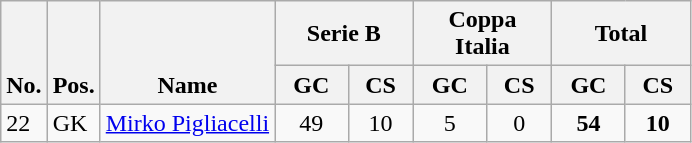<table class="wikitable" style="text-align:center">
<tr>
<th rowspan="2" valign="bottom">No.</th>
<th rowspan="2" valign="bottom">Pos.</th>
<th rowspan="2" valign="bottom">Name</th>
<th colspan="2" width="85">Serie B</th>
<th colspan="2" width="85">Coppa Italia</th>
<th colspan="2" width="85">Total</th>
</tr>
<tr>
<th>GC</th>
<th>CS</th>
<th>GC</th>
<th>CS</th>
<th>GC</th>
<th>CS</th>
</tr>
<tr>
<td align="left">22</td>
<td align="left">GK</td>
<td align="left"> <a href='#'>Mirko Pigliacelli</a></td>
<td>49</td>
<td>10</td>
<td>5</td>
<td>0</td>
<td><strong>54</strong></td>
<td><strong>10</strong></td>
</tr>
</table>
